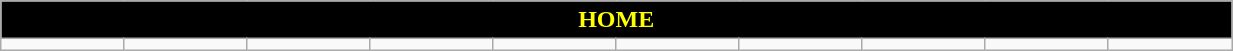<table class="wikitable collapsible collapsed" style="width:65%">
<tr>
<th colspan=15 ! style="color:yellow; background:black">HOME</th>
</tr>
<tr>
<td></td>
<td></td>
<td></td>
<td></td>
<td></td>
<td></td>
<td></td>
<td></td>
<td></td>
<td></td>
</tr>
</table>
